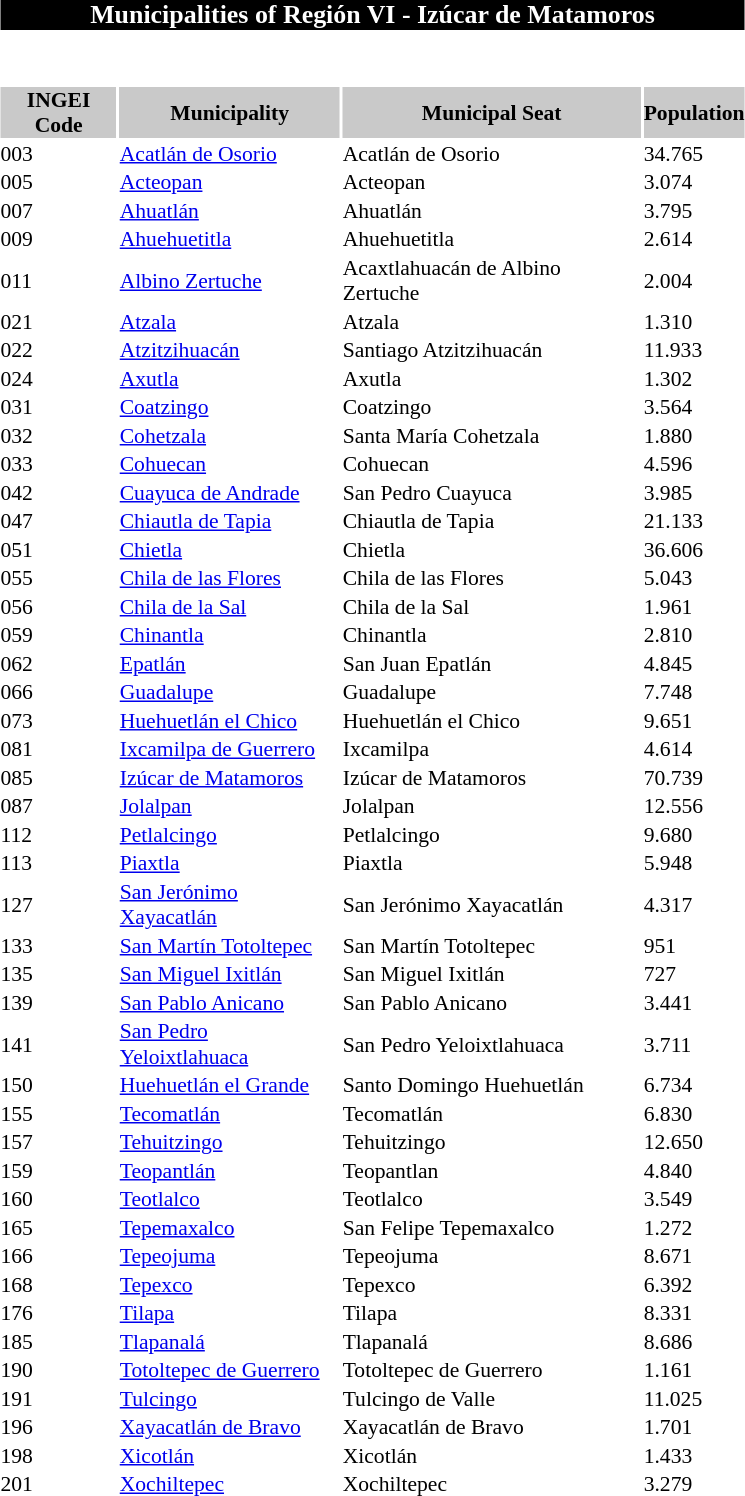<table class="toc" cellpadding=0 cellspacing=2 width=500px style="float:center; margin: 0.5em 0.5em 0.5em 1em; padding: 0.5e text-align:left;clear:all; margin-left:3px; font-size:90%">
<tr>
<td colspan=4 style="background:#black; color:white; font-size:120%" align=center bgcolor="black"><strong>Municipalities of Región VI - Izúcar de Matamoros</strong></td>
</tr>
<tr>
<td colspan=4 align=center valign=center bgcolor="white"><br><br></td>
</tr>
<tr>
<td style="background:#C9C9C9;" align=center><strong>INGEI Code</strong></td>
<td style="background:#C9C9C9;" align=center><strong>Municipality</strong></td>
<td style="background:#C9C9C9;" align=center><strong>Municipal Seat</strong></td>
<td style="background:#C9C9C9;" align=center><strong>Population</strong></td>
</tr>
<tr>
<td>003</td>
<td><a href='#'>Acatlán de Osorio</a></td>
<td>Acatlán de Osorio</td>
<td>34.765</td>
</tr>
<tr>
<td>005</td>
<td><a href='#'>Acteopan</a></td>
<td>Acteopan</td>
<td>3.074</td>
</tr>
<tr>
<td>007</td>
<td><a href='#'>Ahuatlán</a></td>
<td>Ahuatlán</td>
<td>3.795</td>
</tr>
<tr>
<td>009</td>
<td><a href='#'>Ahuehuetitla</a></td>
<td>Ahuehuetitla</td>
<td>2.614</td>
</tr>
<tr>
<td>011</td>
<td><a href='#'>Albino Zertuche</a></td>
<td>Acaxtlahuacán de Albino Zertuche</td>
<td>2.004</td>
</tr>
<tr>
<td>021</td>
<td><a href='#'>Atzala</a></td>
<td>Atzala</td>
<td>1.310</td>
</tr>
<tr>
<td>022</td>
<td><a href='#'>Atzitzihuacán</a></td>
<td>Santiago Atzitzihuacán</td>
<td>11.933</td>
</tr>
<tr>
<td>024</td>
<td><a href='#'>Axutla</a></td>
<td>Axutla</td>
<td>1.302</td>
</tr>
<tr>
<td>031</td>
<td><a href='#'>Coatzingo</a></td>
<td>Coatzingo</td>
<td>3.564</td>
</tr>
<tr>
<td>032</td>
<td><a href='#'>Cohetzala</a></td>
<td>Santa María Cohetzala</td>
<td>1.880</td>
</tr>
<tr>
<td>033</td>
<td><a href='#'>Cohuecan</a></td>
<td>Cohuecan</td>
<td>4.596</td>
</tr>
<tr>
<td>042</td>
<td><a href='#'>Cuayuca de Andrade</a></td>
<td>San Pedro Cuayuca</td>
<td>3.985</td>
</tr>
<tr>
<td>047</td>
<td><a href='#'>Chiautla de Tapia</a></td>
<td>Chiautla de Tapia</td>
<td>21.133</td>
</tr>
<tr>
<td>051</td>
<td><a href='#'>Chietla</a></td>
<td>Chietla</td>
<td>36.606</td>
</tr>
<tr>
<td>055</td>
<td><a href='#'>Chila de las Flores</a></td>
<td>Chila de las Flores</td>
<td>5.043</td>
</tr>
<tr>
<td>056</td>
<td><a href='#'>Chila de la Sal</a></td>
<td>Chila de la Sal</td>
<td>1.961</td>
</tr>
<tr>
<td>059</td>
<td><a href='#'>Chinantla</a></td>
<td>Chinantla</td>
<td>2.810</td>
</tr>
<tr>
<td>062</td>
<td><a href='#'>Epatlán</a></td>
<td>San Juan Epatlán</td>
<td>4.845</td>
</tr>
<tr>
<td>066</td>
<td><a href='#'>Guadalupe</a></td>
<td>Guadalupe</td>
<td>7.748</td>
</tr>
<tr>
<td>073</td>
<td><a href='#'>Huehuetlán el Chico</a></td>
<td>Huehuetlán el Chico</td>
<td>9.651</td>
</tr>
<tr>
<td>081</td>
<td><a href='#'>Ixcamilpa de Guerrero</a></td>
<td>Ixcamilpa</td>
<td>4.614</td>
</tr>
<tr>
<td>085</td>
<td><a href='#'>Izúcar de Matamoros</a></td>
<td>Izúcar de Matamoros</td>
<td>70.739</td>
</tr>
<tr>
<td>087</td>
<td><a href='#'>Jolalpan</a></td>
<td>Jolalpan</td>
<td>12.556</td>
</tr>
<tr>
<td>112</td>
<td><a href='#'>Petlalcingo</a></td>
<td>Petlalcingo</td>
<td>9.680</td>
</tr>
<tr>
<td>113</td>
<td><a href='#'>Piaxtla</a></td>
<td>Piaxtla</td>
<td>5.948</td>
</tr>
<tr>
<td>127</td>
<td><a href='#'>San Jerónimo Xayacatlán</a></td>
<td>San Jerónimo Xayacatlán</td>
<td>4.317</td>
</tr>
<tr>
<td>133</td>
<td><a href='#'>San Martín Totoltepec</a></td>
<td>San Martín Totoltepec</td>
<td>951</td>
</tr>
<tr>
<td>135</td>
<td><a href='#'>San Miguel Ixitlán</a></td>
<td>San Miguel Ixitlán</td>
<td>727</td>
</tr>
<tr>
<td>139</td>
<td><a href='#'>San Pablo Anicano</a></td>
<td>San Pablo Anicano</td>
<td>3.441</td>
</tr>
<tr>
<td>141</td>
<td><a href='#'>San Pedro Yeloixtlahuaca</a></td>
<td>San Pedro Yeloixtlahuaca</td>
<td>3.711</td>
</tr>
<tr>
<td>150</td>
<td><a href='#'>Huehuetlán el Grande</a></td>
<td>Santo Domingo Huehuetlán</td>
<td>6.734</td>
</tr>
<tr>
<td>155</td>
<td><a href='#'>Tecomatlán</a></td>
<td>Tecomatlán</td>
<td>6.830</td>
</tr>
<tr>
<td>157</td>
<td><a href='#'>Tehuitzingo</a></td>
<td>Tehuitzingo</td>
<td>12.650</td>
</tr>
<tr>
<td>159</td>
<td><a href='#'>Teopantlán</a></td>
<td>Teopantlan</td>
<td>4.840</td>
</tr>
<tr>
<td>160</td>
<td><a href='#'>Teotlalco</a></td>
<td>Teotlalco</td>
<td>3.549</td>
</tr>
<tr>
<td>165</td>
<td><a href='#'>Tepemaxalco</a></td>
<td>San Felipe Tepemaxalco</td>
<td>1.272</td>
</tr>
<tr>
<td>166</td>
<td><a href='#'>Tepeojuma</a></td>
<td>Tepeojuma</td>
<td>8.671</td>
</tr>
<tr>
<td>168</td>
<td><a href='#'>Tepexco</a></td>
<td>Tepexco</td>
<td>6.392</td>
</tr>
<tr>
<td>176</td>
<td><a href='#'>Tilapa</a></td>
<td>Tilapa</td>
<td>8.331</td>
</tr>
<tr>
<td>185</td>
<td><a href='#'>Tlapanalá</a></td>
<td>Tlapanalá</td>
<td>8.686</td>
</tr>
<tr>
<td>190</td>
<td><a href='#'>Totoltepec de Guerrero</a></td>
<td>Totoltepec de Guerrero</td>
<td>1.161</td>
</tr>
<tr>
<td>191</td>
<td><a href='#'>Tulcingo</a></td>
<td>Tulcingo de Valle</td>
<td>11.025</td>
</tr>
<tr>
<td>196</td>
<td><a href='#'>Xayacatlán de Bravo</a></td>
<td>Xayacatlán de Bravo</td>
<td>1.701</td>
</tr>
<tr>
<td>198</td>
<td><a href='#'>Xicotlán</a></td>
<td>Xicotlán</td>
<td>1.433</td>
</tr>
<tr>
<td>201</td>
<td><a href='#'>Xochiltepec</a></td>
<td>Xochiltepec</td>
<td>3.279</td>
</tr>
<tr>
</tr>
</table>
